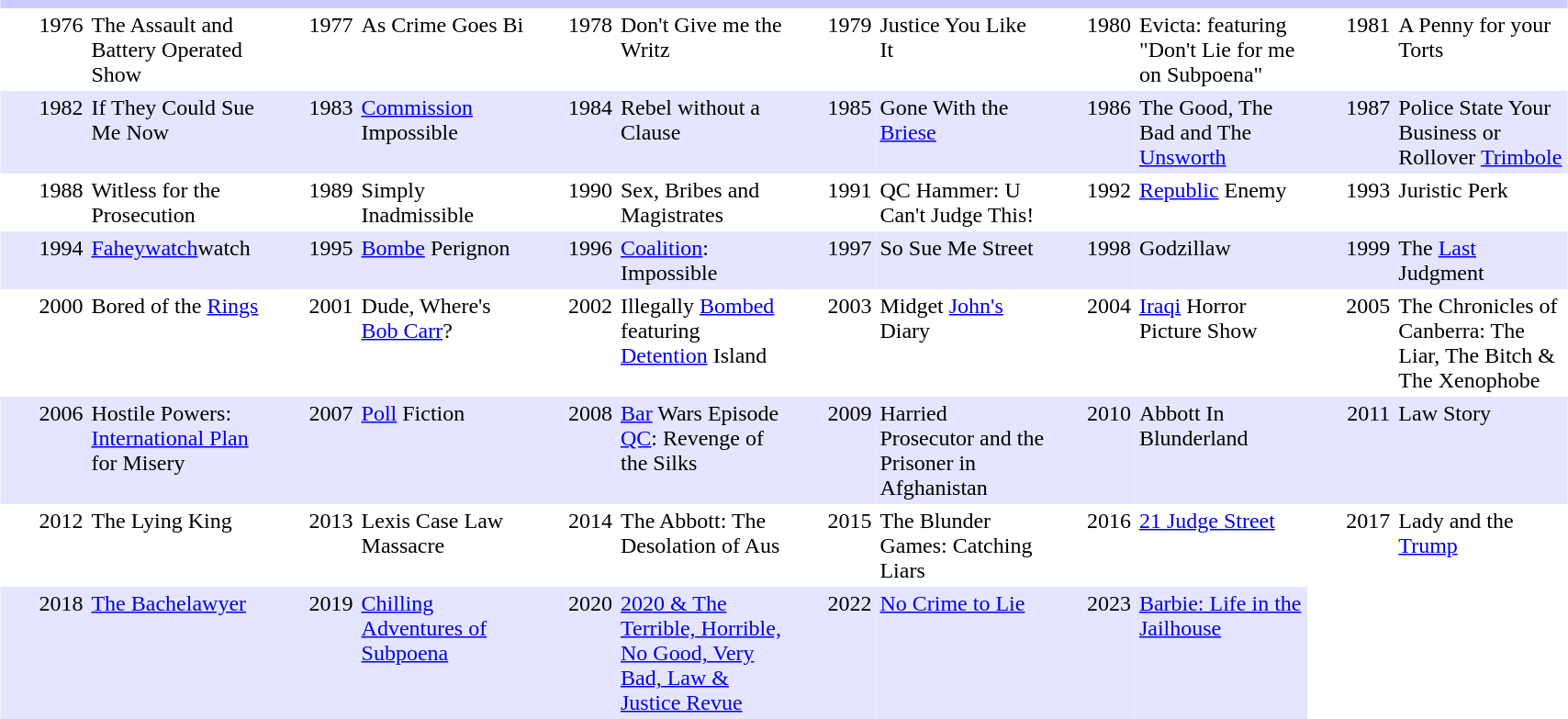<table class="toccolours"  width="90%" align="center" border="0" valign="top" cellspacing=0 cellpadding=3 style="text-left; border-collapse:collapse">
<tr style="background:#ccccff">
<th colspan=12></th>
</tr>
<tr valign="top">
<td width="5%" align="right">1976</td>
<td width="10%">The Assault and Battery Operated Show</td>
<td width="5%" align="right">1977</td>
<td width="10%">As Crime Goes Bi</td>
<td width="5%" align="right">1978</td>
<td width="10%">Don't Give me the Writz</td>
<td width="5%" align="right">1979</td>
<td width="10%">Justice You Like It</td>
<td width="5%" align="right">1980</td>
<td width="10%">Evicta: featuring "Don't Lie for me on Subpoena"</td>
<td width="5%" align="right">1981</td>
<td width="10%">A Penny for your Torts</td>
</tr>
<tr style="background:#E5E5FF" valign="top">
<td align="right">1982</td>
<td>If They Could Sue Me Now</td>
<td align="right">1983</td>
<td><a href='#'>Commission</a> Impossible</td>
<td align="right">1984</td>
<td>Rebel without a Clause</td>
<td align="right">1985</td>
<td>Gone With the <a href='#'>Briese</a></td>
<td align="right">1986</td>
<td>The Good, The Bad and The <a href='#'>Unsworth</a></td>
<td align="right">1987</td>
<td>Police State Your Business or Rollover <a href='#'>Trimbole</a></td>
</tr>
<tr valign="top">
<td align="right">1988</td>
<td>Witless for the Prosecution</td>
<td align="right">1989</td>
<td>Simply Inadmissible</td>
<td align="right">1990</td>
<td>Sex, Bribes and Magistrates</td>
<td align="right">1991</td>
<td>QC Hammer: U Can't Judge This!</td>
<td align="right">1992</td>
<td><a href='#'>Republic</a> Enemy</td>
<td align="right">1993</td>
<td>Juristic Perk</td>
</tr>
<tr style="background:#E5E5FF" valign="top">
<td align="right">1994</td>
<td><a href='#'>Faheywatch</a>watch</td>
<td align="right">1995</td>
<td><a href='#'>Bombe</a> Perignon</td>
<td align="right">1996</td>
<td><a href='#'>Coalition</a>: Impossible</td>
<td align="right">1997</td>
<td>So Sue Me Street</td>
<td align="right">1998</td>
<td>Godzillaw</td>
<td align="right">1999</td>
<td>The <a href='#'>Last</a> Judgment</td>
</tr>
<tr valign="top">
<td align="right">2000</td>
<td>Bored of the <a href='#'>Rings</a></td>
<td align="right">2001</td>
<td>Dude, Where's <a href='#'>Bob Carr</a>?</td>
<td align="right">2002</td>
<td>Illegally <a href='#'>Bombed</a> featuring <a href='#'>Detention</a> Island</td>
<td align="right">2003</td>
<td>Midget <a href='#'>John's</a> Diary</td>
<td align="right">2004</td>
<td><a href='#'>Iraqi</a> Horror Picture Show</td>
<td align="right">2005</td>
<td>The Chronicles of Canberra: The Liar, The Bitch & The Xenophobe</td>
</tr>
<tr style="background:#E5E5FF" valign="top">
<td align="right">2006</td>
<td>Hostile Powers: <a href='#'>International Plan</a> for Misery</td>
<td align="right">2007</td>
<td><a href='#'>Poll</a> Fiction</td>
<td align="right">2008</td>
<td><a href='#'>Bar</a> Wars Episode <a href='#'>QC</a>: Revenge of the Silks</td>
<td align="right">2009</td>
<td>Harried Prosecutor and the Prisoner in Afghanistan</td>
<td align="right">2010</td>
<td>Abbott In Blunderland</td>
<td align="right">2011</td>
<td>Law Story</td>
</tr>
<tr valign="top">
<td align="right">2012</td>
<td>The Lying King</td>
<td align="right">2013</td>
<td>Lexis Case Law Massacre</td>
<td align="right">2014</td>
<td>The Abbott: The Desolation of Aus</td>
<td align="right">2015</td>
<td>The Blunder Games: Catching Liars</td>
<td align="right">2016</td>
<td><a href='#'>21 Judge Street</a></td>
<td align="right">2017</td>
<td>Lady and the <a href='#'>Trump</a></td>
</tr>
<tr style="background:#E5E5FF" valign="top">
<td align="right">2018</td>
<td><a href='#'>The Bachelawyer</a></td>
<td align="right">2019</td>
<td><a href='#'>Chilling Adventures of Subpoena</a></td>
<td align="right">2020</td>
<td><a href='#'>2020 & The Terrible, Horrible, No Good, Very Bad, Law & Justice Revue</a></td>
<td align="right">2022</td>
<td><a href='#'>No Crime to Lie</a></td>
<td align="right">2023</td>
<td><a href='#'>Barbie: Life in the Jailhouse</a></td>
</tr>
</table>
